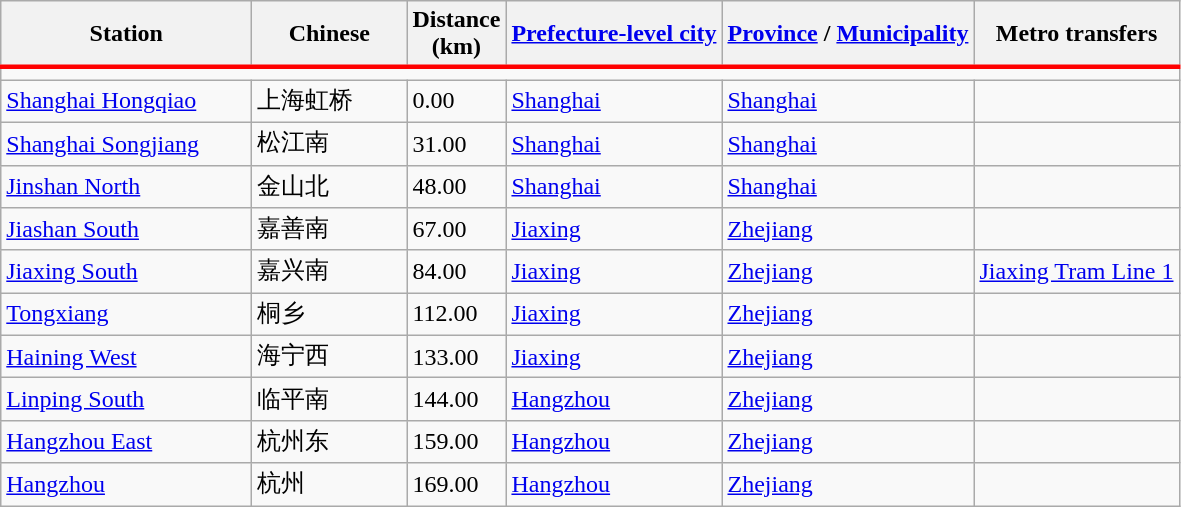<table class="wikitable" rules="all">
<tr>
<th style="width:10em; border-bottom:3px solid red;">Station</th>
<th style="width:6em; border-bottom:3px solid red;">Chinese</th>
<th style="width:2.5em; border-bottom:3px solid red;">Distance<br>(km)</th>
<th style="border-bottom:3px solid red;" colspan=><a href='#'>Prefecture-level city</a></th>
<th style="border-bottom:3px solid red;" colspan=><a href='#'>Province</a> / <a href='#'>Municipality</a></th>
<th style="border-bottom:3px solid red;" colspan=>Metro transfers</th>
</tr>
<tr>
<td colspan=9></td>
</tr>
<tr>
<td><a href='#'>Shanghai Hongqiao</a></td>
<td>上海虹桥</td>
<td>0.00</td>
<td><a href='#'>Shanghai</a></td>
<td><a href='#'>Shanghai</a></td>
<td>   </td>
</tr>
<tr>
<td><a href='#'>Shanghai Songjiang</a></td>
<td>松江南</td>
<td>31.00</td>
<td><a href='#'>Shanghai</a></td>
<td><a href='#'>Shanghai</a></td>
<td> </td>
</tr>
<tr>
<td><a href='#'>Jinshan North</a></td>
<td>金山北</td>
<td>48.00</td>
<td><a href='#'>Shanghai</a></td>
<td><a href='#'>Shanghai</a></td>
<td></td>
</tr>
<tr>
<td><a href='#'>Jiashan South</a></td>
<td>嘉善南</td>
<td>67.00</td>
<td><a href='#'>Jiaxing</a></td>
<td><a href='#'>Zhejiang</a></td>
<td></td>
</tr>
<tr>
<td><a href='#'>Jiaxing South</a></td>
<td>嘉兴南</td>
<td>84.00</td>
<td><a href='#'>Jiaxing</a></td>
<td><a href='#'>Zhejiang</a></td>
<td>  <a href='#'>Jiaxing Tram Line 1</a></td>
</tr>
<tr>
<td><a href='#'>Tongxiang</a></td>
<td>桐乡</td>
<td>112.00</td>
<td><a href='#'>Jiaxing</a></td>
<td><a href='#'>Zhejiang</a></td>
<td></td>
</tr>
<tr>
<td><a href='#'>Haining West</a></td>
<td>海宁西</td>
<td>133.00</td>
<td><a href='#'>Jiaxing</a></td>
<td><a href='#'>Zhejiang</a></td>
<td> </td>
</tr>
<tr>
<td><a href='#'>Linping South</a></td>
<td>临平南</td>
<td>144.00</td>
<td><a href='#'>Hangzhou</a></td>
<td><a href='#'>Zhejiang</a></td>
<td>  </td>
</tr>
<tr>
<td><a href='#'>Hangzhou East</a></td>
<td>杭州东</td>
<td>159.00</td>
<td><a href='#'>Hangzhou</a></td>
<td><a href='#'>Zhejiang</a></td>
<td>    </td>
</tr>
<tr>
<td><a href='#'>Hangzhou</a></td>
<td>杭州</td>
<td>169.00</td>
<td><a href='#'>Hangzhou</a></td>
<td><a href='#'>Zhejiang</a></td>
<td>  </td>
</tr>
</table>
